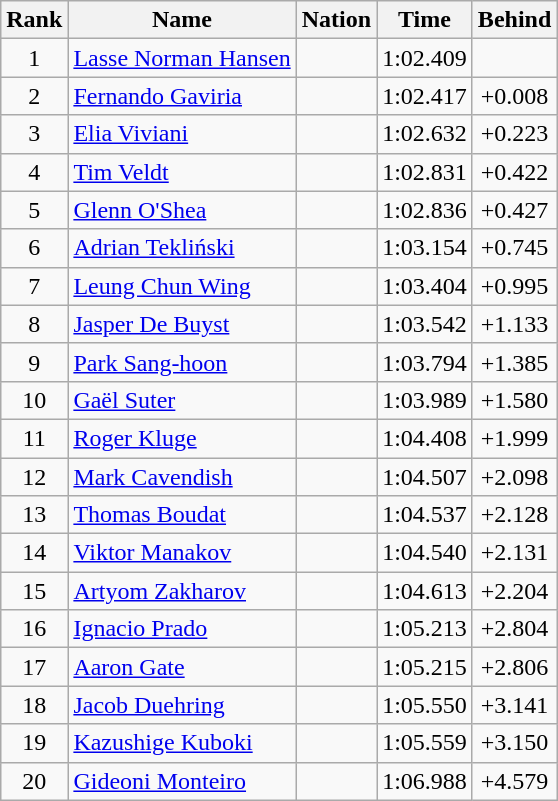<table class="wikitable sortable" style="text-align:center">
<tr>
<th>Rank</th>
<th>Name</th>
<th>Nation</th>
<th>Time</th>
<th>Behind</th>
</tr>
<tr>
<td>1</td>
<td align=left><a href='#'>Lasse Norman Hansen</a></td>
<td align=left></td>
<td>1:02.409</td>
<td></td>
</tr>
<tr>
<td>2</td>
<td align=left><a href='#'>Fernando Gaviria</a></td>
<td align=left></td>
<td>1:02.417</td>
<td>+0.008</td>
</tr>
<tr>
<td>3</td>
<td align=left><a href='#'>Elia Viviani</a></td>
<td align=left></td>
<td>1:02.632</td>
<td>+0.223</td>
</tr>
<tr>
<td>4</td>
<td align=left><a href='#'>Tim Veldt</a></td>
<td align=left></td>
<td>1:02.831</td>
<td>+0.422</td>
</tr>
<tr>
<td>5</td>
<td align=left><a href='#'>Glenn O'Shea</a></td>
<td align=left></td>
<td>1:02.836</td>
<td>+0.427</td>
</tr>
<tr>
<td>6</td>
<td align=left><a href='#'>Adrian Tekliński</a></td>
<td align=left></td>
<td>1:03.154</td>
<td>+0.745</td>
</tr>
<tr>
<td>7</td>
<td align=left><a href='#'>Leung Chun Wing</a></td>
<td align=left></td>
<td>1:03.404</td>
<td>+0.995</td>
</tr>
<tr>
<td>8</td>
<td align=left><a href='#'>Jasper De Buyst</a></td>
<td align=left></td>
<td>1:03.542</td>
<td>+1.133</td>
</tr>
<tr>
<td>9</td>
<td align=left><a href='#'>Park Sang-hoon</a></td>
<td align=left></td>
<td>1:03.794</td>
<td>+1.385</td>
</tr>
<tr>
<td>10</td>
<td align=left><a href='#'>Gaël Suter</a></td>
<td align=left></td>
<td>1:03.989</td>
<td>+1.580</td>
</tr>
<tr>
<td>11</td>
<td align=left><a href='#'>Roger Kluge</a></td>
<td align=left></td>
<td>1:04.408</td>
<td>+1.999</td>
</tr>
<tr>
<td>12</td>
<td align=left><a href='#'>Mark Cavendish</a></td>
<td align=left></td>
<td>1:04.507</td>
<td>+2.098</td>
</tr>
<tr>
<td>13</td>
<td align=left><a href='#'>Thomas Boudat</a></td>
<td align=left></td>
<td>1:04.537</td>
<td>+2.128</td>
</tr>
<tr>
<td>14</td>
<td align=left><a href='#'>Viktor Manakov</a></td>
<td align=left></td>
<td>1:04.540</td>
<td>+2.131</td>
</tr>
<tr>
<td>15</td>
<td align=left><a href='#'>Artyom Zakharov</a></td>
<td align=left></td>
<td>1:04.613</td>
<td>+2.204</td>
</tr>
<tr>
<td>16</td>
<td align=left><a href='#'>Ignacio Prado</a></td>
<td align=left></td>
<td>1:05.213</td>
<td>+2.804</td>
</tr>
<tr>
<td>17</td>
<td align=left><a href='#'>Aaron Gate</a></td>
<td align=left></td>
<td>1:05.215</td>
<td>+2.806</td>
</tr>
<tr>
<td>18</td>
<td align=left><a href='#'>Jacob Duehring</a></td>
<td align=left></td>
<td>1:05.550</td>
<td>+3.141</td>
</tr>
<tr>
<td>19</td>
<td align=left><a href='#'>Kazushige Kuboki</a></td>
<td align=left></td>
<td>1:05.559</td>
<td>+3.150</td>
</tr>
<tr>
<td>20</td>
<td align=left><a href='#'>Gideoni Monteiro</a></td>
<td align=left></td>
<td>1:06.988</td>
<td>+4.579</td>
</tr>
</table>
